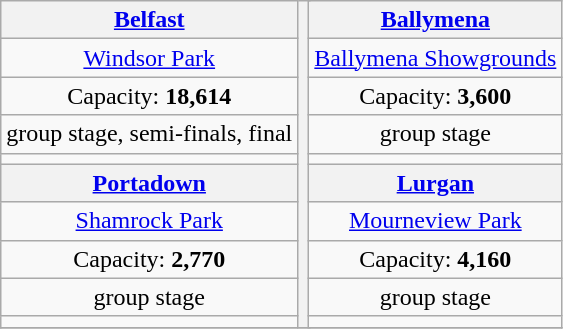<table class="wikitable" style="text-align:center">
<tr>
<th><a href='#'>Belfast</a></th>
<th rowspan="10" colspan="2"></th>
<th><a href='#'>Ballymena</a></th>
</tr>
<tr>
<td><a href='#'>Windsor Park</a></td>
<td><a href='#'>Ballymena Showgrounds</a></td>
</tr>
<tr>
<td>Capacity: <strong>18,614</strong></td>
<td>Capacity: <strong>3,600</strong></td>
</tr>
<tr>
<td>group stage, semi-finals, final</td>
<td>group stage</td>
</tr>
<tr>
<td></td>
<td></td>
</tr>
<tr>
<th><a href='#'>Portadown</a></th>
<th><a href='#'>Lurgan</a></th>
</tr>
<tr>
<td><a href='#'>Shamrock Park</a></td>
<td><a href='#'>Mourneview Park</a></td>
</tr>
<tr>
<td>Capacity: <strong>2,770</strong></td>
<td>Capacity: <strong>4,160</strong></td>
</tr>
<tr>
<td>group stage</td>
<td>group stage</td>
</tr>
<tr>
<td></td>
<td></td>
</tr>
<tr>
</tr>
</table>
